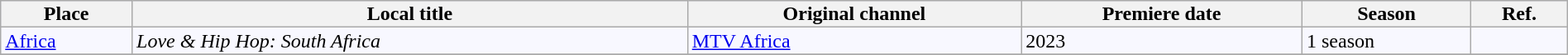<table class="wikitable" style="text-align:left; line-height:14px; background:#F8F8FF; width:100%;">
<tr>
<th>Place</th>
<th>Local title</th>
<th>Original channel</th>
<th>Premiere date</th>
<th>Season</th>
<th>Ref.</th>
</tr>
<tr>
<td><a href='#'>Africa</a></td>
<td><em>Love & Hip Hop: South Africa</em></td>
<td><a href='#'>MTV Africa</a></td>
<td>2023</td>
<td>1 season</td>
<td></td>
</tr>
<tr>
</tr>
</table>
